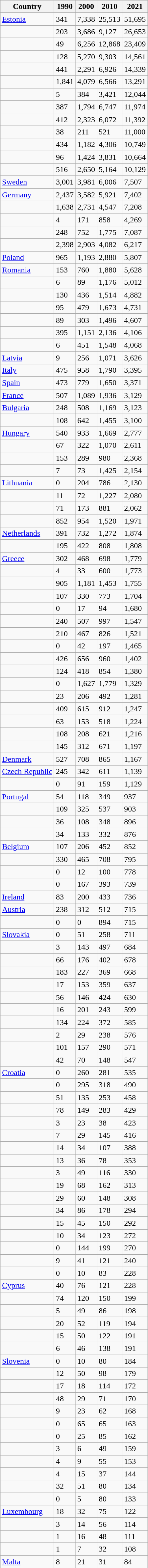<table class="wikitable sortable">
<tr>
<th scope="col">Country</th>
<th>1990</th>
<th>2000</th>
<th>2010</th>
<th>2021</th>
</tr>
<tr>
<td> <a href='#'>Estonia</a></td>
<td>341</td>
<td>7,338</td>
<td>25,513</td>
<td>51,695</td>
</tr>
<tr>
<td></td>
<td>203</td>
<td>3,686</td>
<td>9,127</td>
<td>26,653</td>
</tr>
<tr>
<td></td>
<td>49</td>
<td>6,256</td>
<td>12,868</td>
<td>23,409</td>
</tr>
<tr>
<td></td>
<td>128</td>
<td>5,270</td>
<td>9,303</td>
<td>14,561</td>
</tr>
<tr>
<td></td>
<td>441</td>
<td>2,291</td>
<td>6,926</td>
<td>14,339</td>
</tr>
<tr>
<td></td>
<td>1,841</td>
<td>4,079</td>
<td>6,566</td>
<td>13,291</td>
</tr>
<tr>
<td></td>
<td>5</td>
<td>384</td>
<td>3,421</td>
<td>12,044</td>
</tr>
<tr>
<td></td>
<td>387</td>
<td>1,794</td>
<td>6,747</td>
<td>11,974</td>
</tr>
<tr>
<td></td>
<td>412</td>
<td>2,323</td>
<td>6,072</td>
<td>11,392</td>
</tr>
<tr>
<td></td>
<td>38</td>
<td>211</td>
<td>521</td>
<td>11,000</td>
</tr>
<tr>
<td></td>
<td>434</td>
<td>1,182</td>
<td>4,306</td>
<td>10,749</td>
</tr>
<tr>
<td></td>
<td>96</td>
<td>1,424</td>
<td>3,831</td>
<td>10,664</td>
</tr>
<tr>
<td></td>
<td>516</td>
<td>2,650</td>
<td>5,164</td>
<td>10,129</td>
</tr>
<tr>
<td> <a href='#'>Sweden</a></td>
<td>3,001</td>
<td>3,981</td>
<td>6,006</td>
<td>7,507</td>
</tr>
<tr>
<td> <a href='#'>Germany</a></td>
<td>2,437</td>
<td>3,582</td>
<td>5,921</td>
<td>7,402</td>
</tr>
<tr>
<td></td>
<td>1,638</td>
<td>2,731</td>
<td>4,547</td>
<td>7,208</td>
</tr>
<tr>
<td></td>
<td>4</td>
<td>171</td>
<td>858</td>
<td>4,269</td>
</tr>
<tr>
<td></td>
<td>248</td>
<td>752</td>
<td>1,775</td>
<td>7,087</td>
</tr>
<tr>
<td></td>
<td>2,398</td>
<td>2,903</td>
<td>4,082</td>
<td>6,217</td>
</tr>
<tr>
<td> <a href='#'>Poland</a></td>
<td>965</td>
<td>1,193</td>
<td>2,880</td>
<td>5,807</td>
</tr>
<tr>
<td> <a href='#'>Romania</a></td>
<td>153</td>
<td>760</td>
<td>1,880</td>
<td>5,628</td>
</tr>
<tr>
<td></td>
<td>6</td>
<td>89</td>
<td>1,176</td>
<td>5,012</td>
</tr>
<tr>
<td></td>
<td>130</td>
<td>436</td>
<td>1,514</td>
<td>4,882</td>
</tr>
<tr>
<td></td>
<td>95</td>
<td>479</td>
<td>1,673</td>
<td>4,731</td>
</tr>
<tr>
<td></td>
<td>89</td>
<td>303</td>
<td>1,496</td>
<td>4,607</td>
</tr>
<tr>
<td></td>
<td>395</td>
<td>1,151</td>
<td>2,136</td>
<td>4,106</td>
</tr>
<tr>
<td></td>
<td>6</td>
<td>451</td>
<td>1,548</td>
<td>4,068</td>
</tr>
<tr>
<td> <a href='#'>Latvia</a></td>
<td>9</td>
<td>256</td>
<td>1,071</td>
<td>3,626</td>
</tr>
<tr>
<td> <a href='#'>Italy</a></td>
<td>475</td>
<td>958</td>
<td>1,790</td>
<td>3,395</td>
</tr>
<tr>
<td> <a href='#'>Spain</a></td>
<td>473</td>
<td>779</td>
<td>1,650</td>
<td>3,371</td>
</tr>
<tr>
<td> <a href='#'>France</a></td>
<td>507</td>
<td>1,089</td>
<td>1,936</td>
<td>3,129</td>
</tr>
<tr>
<td> <a href='#'>Bulgaria</a></td>
<td>248</td>
<td>508</td>
<td>1,169</td>
<td>3,123</td>
</tr>
<tr>
<td></td>
<td>108</td>
<td>642</td>
<td>1,455</td>
<td>3,100</td>
</tr>
<tr>
<td> <a href='#'>Hungary</a></td>
<td>540</td>
<td>933</td>
<td>1,669</td>
<td>2,777</td>
</tr>
<tr>
<td></td>
<td>67</td>
<td>322</td>
<td>1,070</td>
<td>2,611</td>
</tr>
<tr>
<td></td>
<td>153</td>
<td>289</td>
<td>980</td>
<td>2,368</td>
</tr>
<tr>
<td></td>
<td>7</td>
<td>73</td>
<td>1,425</td>
<td>2,154</td>
</tr>
<tr>
<td> <a href='#'>Lithuania</a></td>
<td>0</td>
<td>204</td>
<td>786</td>
<td>2,130</td>
</tr>
<tr>
<td></td>
<td>11</td>
<td>72</td>
<td>1,227</td>
<td>2,080</td>
</tr>
<tr>
<td></td>
<td>71</td>
<td>173</td>
<td>881</td>
<td>2,062</td>
</tr>
<tr>
<td></td>
<td>852</td>
<td>954</td>
<td>1,520</td>
<td>1,971</td>
</tr>
<tr>
<td> <a href='#'>Netherlands</a></td>
<td>391</td>
<td>732</td>
<td>1,272</td>
<td>1,874</td>
</tr>
<tr>
<td></td>
<td>195</td>
<td>422</td>
<td>808</td>
<td>1,808</td>
</tr>
<tr>
<td> <a href='#'>Greece</a></td>
<td>302</td>
<td>468</td>
<td>698</td>
<td>1,779</td>
</tr>
<tr>
<td></td>
<td>4</td>
<td>33</td>
<td>600</td>
<td>1,773</td>
</tr>
<tr>
<td></td>
<td>905</td>
<td>1,181</td>
<td>1,453</td>
<td>1,755</td>
</tr>
<tr>
<td></td>
<td>107</td>
<td>330</td>
<td>773</td>
<td>1,704</td>
</tr>
<tr>
<td></td>
<td>0</td>
<td>17</td>
<td>94</td>
<td>1,680</td>
</tr>
<tr>
<td></td>
<td>240</td>
<td>507</td>
<td>997</td>
<td>1,547</td>
</tr>
<tr>
<td></td>
<td>210</td>
<td>467</td>
<td>826</td>
<td>1,521</td>
</tr>
<tr>
<td></td>
<td>0</td>
<td>42</td>
<td>197</td>
<td>1,465</td>
</tr>
<tr>
<td></td>
<td>426</td>
<td>656</td>
<td>960</td>
<td>1,402</td>
</tr>
<tr>
<td></td>
<td>124</td>
<td>418</td>
<td>854</td>
<td>1,380</td>
</tr>
<tr>
<td></td>
<td>0</td>
<td>1,627</td>
<td>1,779</td>
<td>1,329</td>
</tr>
<tr>
<td></td>
<td>23</td>
<td>206</td>
<td>492</td>
<td>1,281</td>
</tr>
<tr>
<td></td>
<td>409</td>
<td>615</td>
<td>912</td>
<td>1,247</td>
</tr>
<tr>
<td></td>
<td>63</td>
<td>153</td>
<td>518</td>
<td>1,224</td>
</tr>
<tr>
<td></td>
<td>108</td>
<td>208</td>
<td>621</td>
<td>1,216</td>
</tr>
<tr>
<td></td>
<td>145</td>
<td>312</td>
<td>671</td>
<td>1,197</td>
</tr>
<tr>
<td> <a href='#'>Denmark</a></td>
<td>527</td>
<td>708</td>
<td>865</td>
<td>1,167</td>
</tr>
<tr>
<td> <a href='#'>Czech Republic</a></td>
<td>245</td>
<td>342</td>
<td>611</td>
<td>1,139</td>
</tr>
<tr>
<td></td>
<td>0</td>
<td>91</td>
<td>159</td>
<td>1,129</td>
</tr>
<tr>
<td> <a href='#'>Portugal</a></td>
<td>54</td>
<td>118</td>
<td>349</td>
<td>937</td>
</tr>
<tr>
<td></td>
<td>109</td>
<td>325</td>
<td>537</td>
<td>903</td>
</tr>
<tr>
<td></td>
<td>36</td>
<td>108</td>
<td>348</td>
<td>896</td>
</tr>
<tr>
<td></td>
<td>34</td>
<td>133</td>
<td>332</td>
<td>876</td>
</tr>
<tr>
<td> <a href='#'>Belgium</a></td>
<td>107</td>
<td>206</td>
<td>452</td>
<td>852</td>
</tr>
<tr>
<td></td>
<td>330</td>
<td>465</td>
<td>708</td>
<td>795</td>
</tr>
<tr>
<td></td>
<td>0</td>
<td>12</td>
<td>100</td>
<td>778</td>
</tr>
<tr>
<td></td>
<td>0</td>
<td>167</td>
<td>393</td>
<td>739</td>
</tr>
<tr>
<td> <a href='#'>Ireland</a></td>
<td>83</td>
<td>200</td>
<td>433</td>
<td>736</td>
</tr>
<tr>
<td> <a href='#'>Austria</a></td>
<td>238</td>
<td>312</td>
<td>512</td>
<td>715</td>
</tr>
<tr>
<td></td>
<td>0</td>
<td>0</td>
<td>894</td>
<td>715</td>
</tr>
<tr>
<td> <a href='#'>Slovakia</a></td>
<td>0</td>
<td>51</td>
<td>258</td>
<td>711</td>
</tr>
<tr>
<td></td>
<td>3</td>
<td>143</td>
<td>497</td>
<td>684</td>
</tr>
<tr>
<td></td>
<td>66</td>
<td>176</td>
<td>402</td>
<td>678</td>
</tr>
<tr>
<td></td>
<td>183</td>
<td>227</td>
<td>369</td>
<td>668</td>
</tr>
<tr>
<td></td>
<td>17</td>
<td>153</td>
<td>359</td>
<td>637</td>
</tr>
<tr>
<td></td>
<td>56</td>
<td>146</td>
<td>424</td>
<td>630</td>
</tr>
<tr>
<td></td>
<td>16</td>
<td>201</td>
<td>243</td>
<td>599</td>
</tr>
<tr>
<td></td>
<td>134</td>
<td>224</td>
<td>372</td>
<td>585</td>
</tr>
<tr>
<td></td>
<td>2</td>
<td>29</td>
<td>238</td>
<td>576</td>
</tr>
<tr>
<td></td>
<td>101</td>
<td>157</td>
<td>290</td>
<td>571</td>
</tr>
<tr>
<td></td>
<td>42</td>
<td>70</td>
<td>148</td>
<td>547</td>
</tr>
<tr>
<td> <a href='#'>Croatia</a></td>
<td>0</td>
<td>260</td>
<td>281</td>
<td>535</td>
</tr>
<tr>
<td></td>
<td>0</td>
<td>295</td>
<td>318</td>
<td>490</td>
</tr>
<tr>
<td></td>
<td>51</td>
<td>135</td>
<td>253</td>
<td>458</td>
</tr>
<tr>
<td></td>
<td>78</td>
<td>149</td>
<td>283</td>
<td>429</td>
</tr>
<tr>
<td></td>
<td>3</td>
<td>23</td>
<td>38</td>
<td>423</td>
</tr>
<tr>
<td></td>
<td>7</td>
<td>29</td>
<td>145</td>
<td>416</td>
</tr>
<tr>
<td></td>
<td>14</td>
<td>34</td>
<td>107</td>
<td>388</td>
</tr>
<tr>
<td></td>
<td>13</td>
<td>36</td>
<td>78</td>
<td>353</td>
</tr>
<tr>
<td></td>
<td>3</td>
<td>49</td>
<td>116</td>
<td>330</td>
</tr>
<tr>
<td></td>
<td>19</td>
<td>68</td>
<td>162</td>
<td>313</td>
</tr>
<tr>
<td></td>
<td>29</td>
<td>60</td>
<td>148</td>
<td>308</td>
</tr>
<tr>
<td></td>
<td>34</td>
<td>86</td>
<td>178</td>
<td>294</td>
</tr>
<tr>
<td></td>
<td>15</td>
<td>45</td>
<td>150</td>
<td>292</td>
</tr>
<tr>
<td></td>
<td>10</td>
<td>34</td>
<td>123</td>
<td>272</td>
</tr>
<tr>
<td></td>
<td>0</td>
<td>144</td>
<td>199</td>
<td>270</td>
</tr>
<tr>
<td></td>
<td>9</td>
<td>41</td>
<td>121</td>
<td>240</td>
</tr>
<tr>
<td></td>
<td>0</td>
<td>10</td>
<td>83</td>
<td>228</td>
</tr>
<tr>
<td> <a href='#'>Cyprus</a></td>
<td>40</td>
<td>76</td>
<td>121</td>
<td>228</td>
</tr>
<tr>
<td></td>
<td>74</td>
<td>120</td>
<td>150</td>
<td>199</td>
</tr>
<tr>
<td></td>
<td>5</td>
<td>49</td>
<td>86</td>
<td>198</td>
</tr>
<tr>
<td></td>
<td>20</td>
<td>52</td>
<td>119</td>
<td>194</td>
</tr>
<tr>
<td></td>
<td>15</td>
<td>50</td>
<td>122</td>
<td>191</td>
</tr>
<tr>
<td></td>
<td>6</td>
<td>46</td>
<td>138</td>
<td>191</td>
</tr>
<tr>
<td> <a href='#'>Slovenia</a></td>
<td>0</td>
<td>10</td>
<td>80</td>
<td>184</td>
</tr>
<tr>
<td></td>
<td>12</td>
<td>50</td>
<td>98</td>
<td>179</td>
</tr>
<tr>
<td></td>
<td>17</td>
<td>18</td>
<td>114</td>
<td>172</td>
</tr>
<tr>
<td></td>
<td>48</td>
<td>29</td>
<td>71</td>
<td>170</td>
</tr>
<tr>
<td></td>
<td>9</td>
<td>23</td>
<td>62</td>
<td>168</td>
</tr>
<tr>
<td></td>
<td>0</td>
<td>65</td>
<td>65</td>
<td>163</td>
</tr>
<tr>
<td></td>
<td>0</td>
<td>25</td>
<td>85</td>
<td>162</td>
</tr>
<tr>
<td></td>
<td>3</td>
<td>6</td>
<td>49</td>
<td>159</td>
</tr>
<tr>
<td></td>
<td>4</td>
<td>9</td>
<td>55</td>
<td>153</td>
</tr>
<tr>
<td></td>
<td>4</td>
<td>15</td>
<td>37</td>
<td>144</td>
</tr>
<tr>
<td></td>
<td>32</td>
<td>51</td>
<td>80</td>
<td>134</td>
</tr>
<tr>
<td></td>
<td>0</td>
<td>5</td>
<td>80</td>
<td>133</td>
</tr>
<tr>
<td> <a href='#'>Luxembourg</a></td>
<td>18</td>
<td>32</td>
<td>75</td>
<td>122</td>
</tr>
<tr>
<td></td>
<td>3</td>
<td>14</td>
<td>56</td>
<td>114</td>
</tr>
<tr>
<td></td>
<td>1</td>
<td>16</td>
<td>48</td>
<td>111</td>
</tr>
<tr>
<td></td>
<td>1</td>
<td>7</td>
<td>32</td>
<td>108</td>
</tr>
<tr>
<td> <a href='#'>Malta</a></td>
<td>8</td>
<td>21</td>
<td>31</td>
<td>84</td>
</tr>
<tr>
</tr>
</table>
